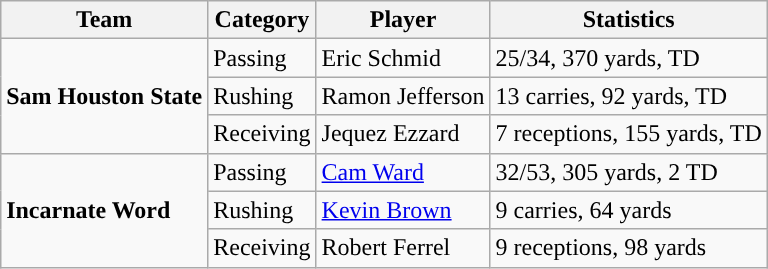<table class="wikitable" style="float: right;">
<tr>
<th>Team</th>
<th>Category</th>
<th>Player</th>
<th>Statistics</th>
</tr>
<tr>
<td rowspan=3><strong>Sam Houston State</strong></td>
<td>Passing</td>
<td>Eric Schmid</td>
<td>25/34, 370 yards, TD</td>
</tr>
<tr>
<td>Rushing</td>
<td>Ramon Jefferson</td>
<td>13 carries, 92 yards, TD</td>
</tr>
<tr>
<td>Receiving</td>
<td>Jequez Ezzard</td>
<td>7 receptions, 155 yards, TD</td>
</tr>
<tr>
<td rowspan=3><strong>Incarnate Word</strong></td>
<td>Passing</td>
<td><a href='#'>Cam Ward</a></td>
<td>32/53, 305 yards, 2 TD</td>
</tr>
<tr>
<td>Rushing</td>
<td><a href='#'>Kevin Brown</a></td>
<td>9 carries, 64 yards</td>
</tr>
<tr>
<td>Receiving</td>
<td>Robert Ferrel</td>
<td>9 receptions, 98 yards</td>
</tr>
</table>
